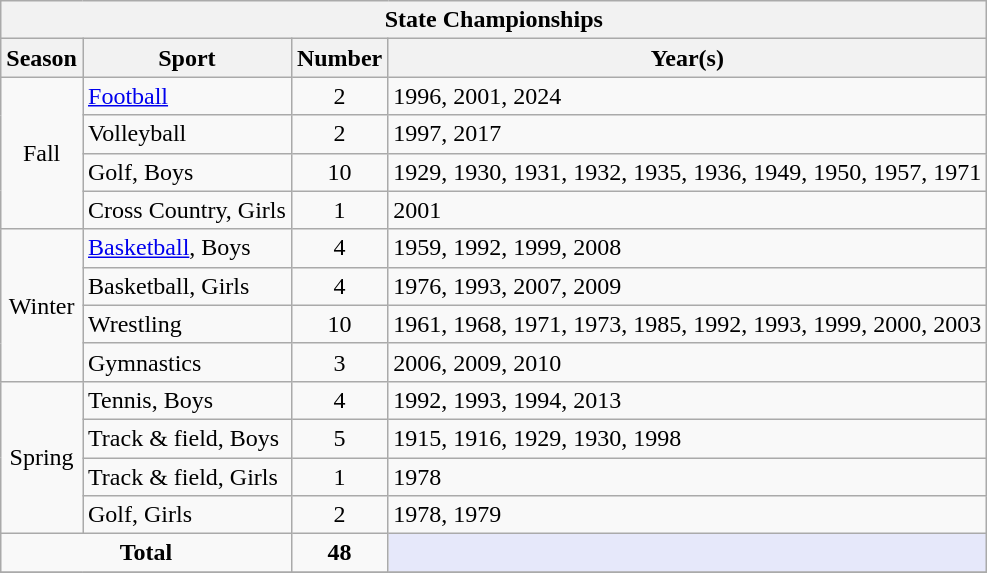<table class="wikitable">
<tr>
<th colspan="4">State Championships</th>
</tr>
<tr>
<th>Season</th>
<th>Sport</th>
<th>Number</th>
<th>Year(s)</th>
</tr>
<tr>
<td align=center rowspan="4">Fall</td>
<td><a href='#'>Football</a></td>
<td align="center">2</td>
<td>1996, 2001, 2024</td>
</tr>
<tr>
<td>Volleyball</td>
<td align="center">2</td>
<td>1997, 2017</td>
</tr>
<tr>
<td>Golf, Boys</td>
<td align="center">10</td>
<td>1929, 1930, 1931, 1932, 1935, 1936, 1949, 1950, 1957, 1971</td>
</tr>
<tr>
<td>Cross Country, Girls</td>
<td align="center">1</td>
<td>2001</td>
</tr>
<tr>
<td align=center rowspan="4">Winter</td>
<td><a href='#'>Basketball</a>, Boys</td>
<td align="center">4</td>
<td>1959, 1992, 1999, 2008</td>
</tr>
<tr>
<td>Basketball, Girls</td>
<td align="center">4</td>
<td>1976, 1993, 2007, 2009</td>
</tr>
<tr>
<td>Wrestling</td>
<td align="center">10</td>
<td>1961, 1968, 1971, 1973, 1985, 1992, 1993, 1999, 2000, 2003</td>
</tr>
<tr>
<td>Gymnastics</td>
<td align="center">3</td>
<td>2006, 2009, 2010</td>
</tr>
<tr>
<td align=center rowspan="4">Spring</td>
<td>Tennis, Boys</td>
<td align="center">4</td>
<td>1992, 1993, 1994, 2013</td>
</tr>
<tr>
<td>Track & field, Boys</td>
<td align="center">5</td>
<td>1915, 1916, 1929, 1930, 1998</td>
</tr>
<tr>
<td>Track & field, Girls</td>
<td align="center">1</td>
<td>1978</td>
</tr>
<tr>
<td>Golf, Girls</td>
<td align="center">2</td>
<td>1978, 1979</td>
</tr>
<tr>
<td align="center" colspan="2"><strong>Total</strong></td>
<td align="center"><strong>48</strong></td>
<td style="background:#E6E8FA;"></td>
</tr>
<tr>
</tr>
</table>
